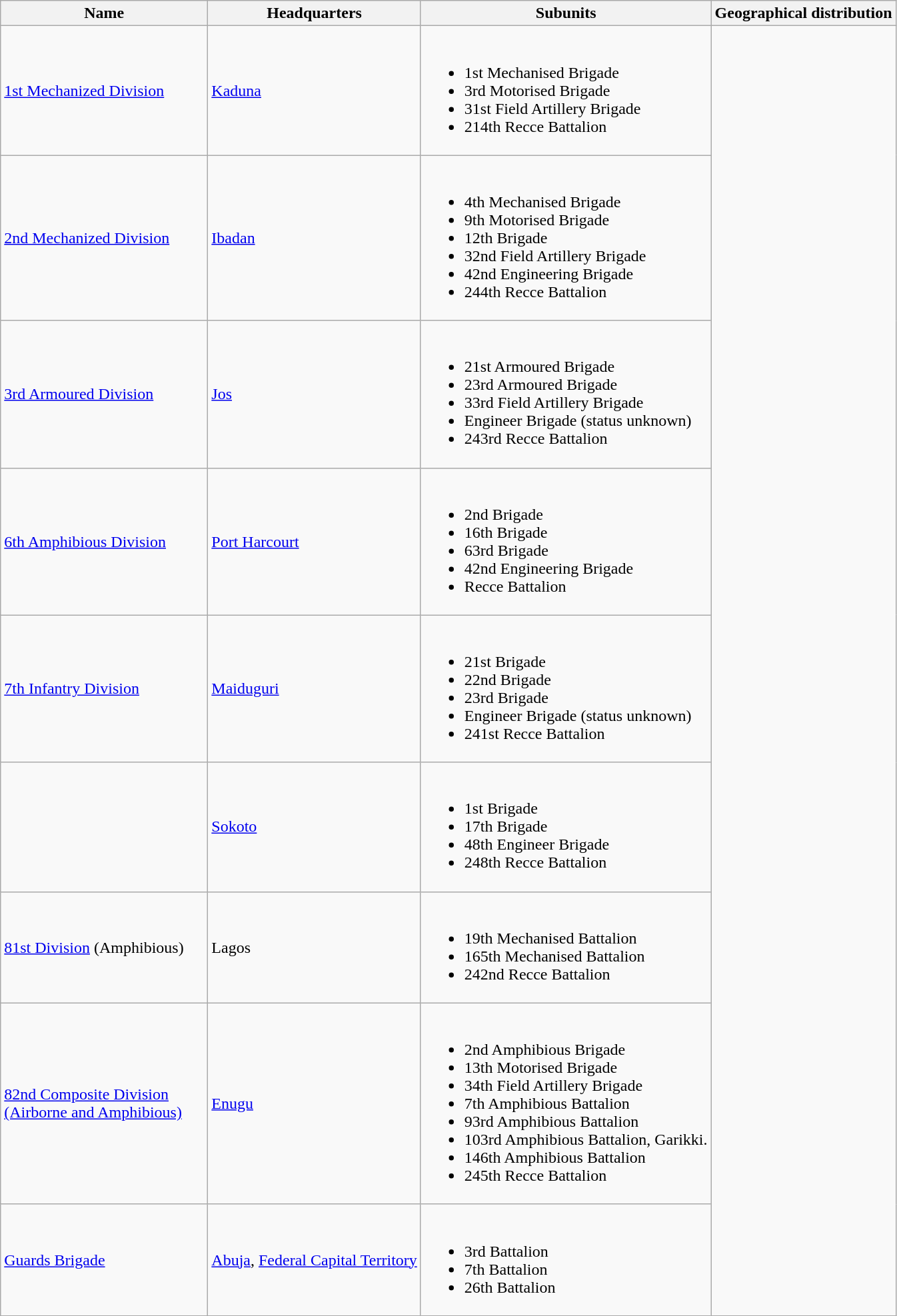<table class="wikitable">
<tr>
<th scope="col" style="width:150px">Name</th>
<th>Headquarters</th>
<th>Subunits</th>
<th>Geographical distribution</th>
</tr>
<tr>
<td width="200"><a href='#'>1st Mechanized Division</a></td>
<td><a href='#'>Kaduna</a></td>
<td><br><ul><li>1st Mechanised Brigade</li><li>3rd Motorised Brigade</li><li>31st Field Artillery Brigade</li><li>214th Recce Battalion</li></ul></td>
<td rowspan="9"><br></td>
</tr>
<tr>
<td><a href='#'>2nd Mechanized Division</a></td>
<td><a href='#'>Ibadan</a></td>
<td><br><ul><li>4th Mechanised Brigade</li><li>9th Motorised Brigade</li><li>12th Brigade</li><li>32nd Field Artillery Brigade</li><li>42nd Engineering Brigade</li><li>244th Recce Battalion</li></ul></td>
</tr>
<tr>
<td><a href='#'>3rd Armoured Division</a></td>
<td><a href='#'>Jos</a></td>
<td><br><ul><li>21st Armoured Brigade</li><li>23rd Armoured Brigade</li><li>33rd Field Artillery Brigade</li><li>Engineer Brigade (status unknown)</li><li>243rd Recce Battalion</li></ul></td>
</tr>
<tr>
<td><a href='#'>6th Amphibious Division</a></td>
<td><a href='#'>Port Harcourt</a></td>
<td><br><ul><li>2nd Brigade</li><li>16th Brigade</li><li>63rd Brigade</li><li>42nd Engineering Brigade</li><li>Recce Battalion</li></ul></td>
</tr>
<tr>
<td><a href='#'>7th Infantry Division</a></td>
<td><a href='#'>Maiduguri</a></td>
<td><br><ul><li>21st Brigade</li><li>22nd Brigade</li><li>23rd Brigade</li><li>Engineer Brigade (status unknown)</li><li>241st Recce Battalion</li></ul></td>
</tr>
<tr>
<td></td>
<td><a href='#'>Sokoto</a></td>
<td><br><ul><li>1st Brigade</li><li>17th Brigade</li><li>48th Engineer Brigade</li><li>248th Recce Battalion</li></ul></td>
</tr>
<tr>
<td><a href='#'>81st Division</a> (Amphibious)</td>
<td>Lagos</td>
<td><br><ul><li>19th Mechanised Battalion</li><li>165th Mechanised Battalion</li><li>242nd Recce Battalion</li></ul></td>
</tr>
<tr>
<td><a href='#'>82nd Composite Division (Airborne and Amphibious)</a></td>
<td><a href='#'>Enugu</a></td>
<td><br><ul><li>2nd Amphibious Brigade</li><li>13th Motorised Brigade</li><li>34th Field Artillery Brigade</li><li>7th Amphibious Battalion</li><li>93rd Amphibious Battalion</li><li>103rd Amphibious Battalion, Garikki.</li><li>146th Amphibious Battalion</li><li>245th Recce Battalion</li></ul></td>
</tr>
<tr>
<td><a href='#'>Guards Brigade</a></td>
<td><a href='#'>Abuja</a>, <a href='#'>Federal Capital Territory</a></td>
<td><br><ul><li>3rd Battalion</li><li>7th Battalion</li><li>26th Battalion</li></ul></td>
</tr>
</table>
